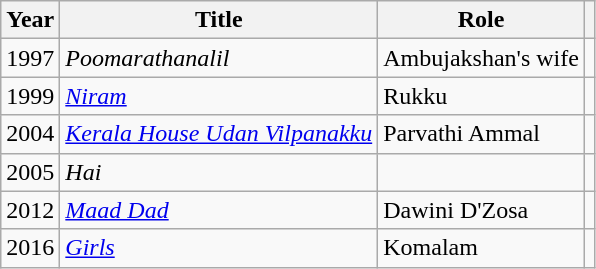<table class="wikitable sortable">
<tr>
<th scope="col">Year</th>
<th scope="col">Title</th>
<th scope="col">Role</th>
<th scope="col" class="unsortable"></th>
</tr>
<tr>
<td>1997</td>
<td><em>Poomarathanalil</em></td>
<td>Ambujakshan's wife</td>
<td></td>
</tr>
<tr>
<td>1999</td>
<td><em><a href='#'>Niram</a></em></td>
<td>Rukku</td>
<td></td>
</tr>
<tr>
<td>2004</td>
<td><em><a href='#'>Kerala House Udan Vilpanakku</a></em></td>
<td>Parvathi Ammal</td>
<td></td>
</tr>
<tr>
<td>2005</td>
<td><em>Hai</em></td>
<td></td>
<td></td>
</tr>
<tr>
<td>2012</td>
<td><em><a href='#'>Maad Dad</a></em></td>
<td>Dawini D'Zosa</td>
<td></td>
</tr>
<tr>
<td>2016</td>
<td><em><a href='#'>Girls</a></em></td>
<td>Komalam</td>
<td></td>
</tr>
</table>
